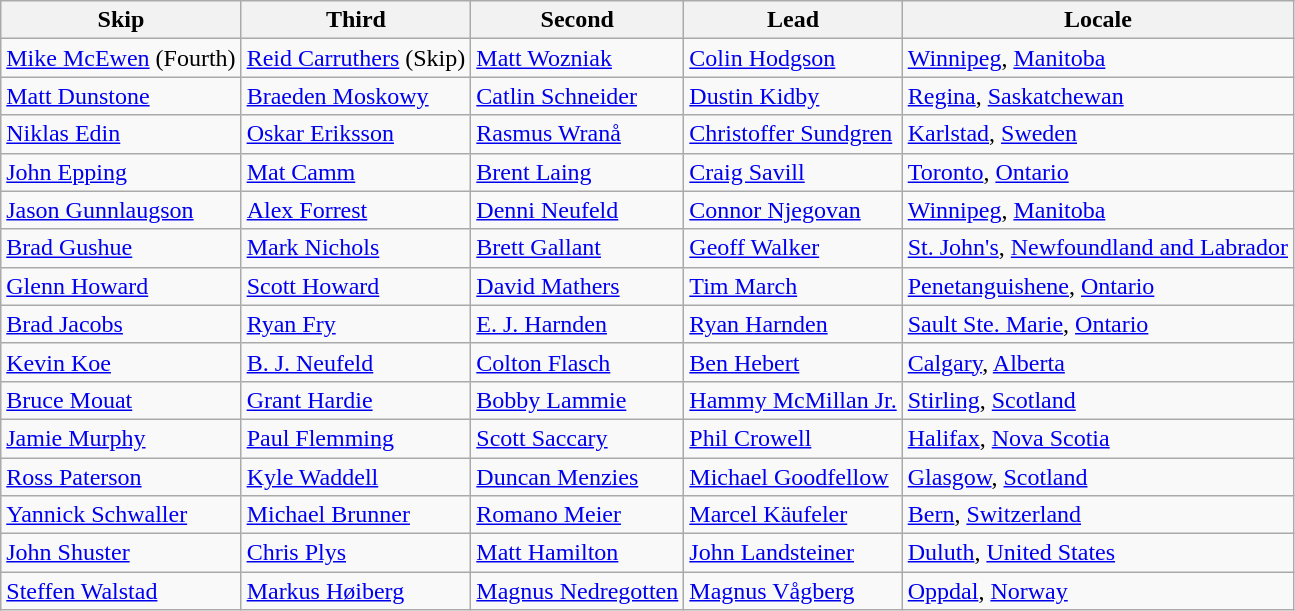<table class=wikitable>
<tr>
<th>Skip</th>
<th>Third</th>
<th>Second</th>
<th>Lead</th>
<th>Locale</th>
</tr>
<tr>
<td><a href='#'>Mike McEwen</a> (Fourth)</td>
<td><a href='#'>Reid Carruthers</a> (Skip)</td>
<td><a href='#'>Matt Wozniak</a></td>
<td><a href='#'>Colin Hodgson</a></td>
<td> <a href='#'>Winnipeg</a>, <a href='#'>Manitoba</a></td>
</tr>
<tr>
<td><a href='#'>Matt Dunstone</a></td>
<td><a href='#'>Braeden Moskowy</a></td>
<td><a href='#'>Catlin Schneider</a></td>
<td><a href='#'>Dustin Kidby</a></td>
<td> <a href='#'>Regina</a>, <a href='#'>Saskatchewan</a></td>
</tr>
<tr>
<td><a href='#'>Niklas Edin</a></td>
<td><a href='#'>Oskar Eriksson</a></td>
<td><a href='#'>Rasmus Wranå</a></td>
<td><a href='#'>Christoffer Sundgren</a></td>
<td> <a href='#'>Karlstad</a>, <a href='#'>Sweden</a></td>
</tr>
<tr>
<td><a href='#'>John Epping</a></td>
<td><a href='#'>Mat Camm</a></td>
<td><a href='#'>Brent Laing</a></td>
<td><a href='#'>Craig Savill</a></td>
<td> <a href='#'>Toronto</a>, <a href='#'>Ontario</a></td>
</tr>
<tr>
<td><a href='#'>Jason Gunnlaugson</a></td>
<td><a href='#'>Alex Forrest</a></td>
<td><a href='#'>Denni Neufeld</a></td>
<td><a href='#'>Connor Njegovan</a></td>
<td> <a href='#'>Winnipeg</a>, <a href='#'>Manitoba</a></td>
</tr>
<tr>
<td><a href='#'>Brad Gushue</a></td>
<td><a href='#'>Mark Nichols</a></td>
<td><a href='#'>Brett Gallant</a></td>
<td><a href='#'>Geoff Walker</a></td>
<td> <a href='#'>St. John's</a>, <a href='#'>Newfoundland and Labrador</a></td>
</tr>
<tr>
<td><a href='#'>Glenn Howard</a></td>
<td><a href='#'>Scott Howard</a></td>
<td><a href='#'>David Mathers</a></td>
<td><a href='#'>Tim March</a></td>
<td> <a href='#'>Penetanguishene</a>, <a href='#'>Ontario</a></td>
</tr>
<tr>
<td><a href='#'>Brad Jacobs</a></td>
<td><a href='#'>Ryan Fry</a></td>
<td><a href='#'>E. J. Harnden</a></td>
<td><a href='#'>Ryan Harnden</a></td>
<td> <a href='#'>Sault Ste. Marie</a>, <a href='#'>Ontario</a></td>
</tr>
<tr>
<td><a href='#'>Kevin Koe</a></td>
<td><a href='#'>B. J. Neufeld</a></td>
<td><a href='#'>Colton Flasch</a></td>
<td><a href='#'>Ben Hebert</a></td>
<td> <a href='#'>Calgary</a>, <a href='#'>Alberta</a></td>
</tr>
<tr>
<td><a href='#'>Bruce Mouat</a></td>
<td><a href='#'>Grant Hardie</a></td>
<td><a href='#'>Bobby Lammie</a></td>
<td><a href='#'>Hammy McMillan Jr.</a></td>
<td> <a href='#'>Stirling</a>, <a href='#'>Scotland</a></td>
</tr>
<tr>
<td><a href='#'>Jamie Murphy</a></td>
<td><a href='#'>Paul Flemming</a></td>
<td><a href='#'>Scott Saccary</a></td>
<td><a href='#'>Phil Crowell</a></td>
<td> <a href='#'>Halifax</a>, <a href='#'>Nova Scotia</a></td>
</tr>
<tr>
<td><a href='#'>Ross Paterson</a></td>
<td><a href='#'>Kyle Waddell</a></td>
<td><a href='#'>Duncan Menzies</a></td>
<td><a href='#'>Michael Goodfellow</a></td>
<td> <a href='#'>Glasgow</a>, <a href='#'>Scotland</a></td>
</tr>
<tr>
<td><a href='#'>Yannick Schwaller</a></td>
<td><a href='#'>Michael Brunner</a></td>
<td><a href='#'>Romano Meier</a></td>
<td><a href='#'>Marcel Käufeler</a></td>
<td> <a href='#'>Bern</a>, <a href='#'>Switzerland</a></td>
</tr>
<tr>
<td><a href='#'>John Shuster</a></td>
<td><a href='#'>Chris Plys</a></td>
<td><a href='#'>Matt Hamilton</a></td>
<td><a href='#'>John Landsteiner</a></td>
<td> <a href='#'>Duluth</a>, <a href='#'>United States</a></td>
</tr>
<tr>
<td><a href='#'>Steffen Walstad</a></td>
<td><a href='#'>Markus Høiberg</a></td>
<td><a href='#'>Magnus Nedregotten</a></td>
<td><a href='#'>Magnus Vågberg</a></td>
<td> <a href='#'>Oppdal</a>, <a href='#'>Norway</a></td>
</tr>
</table>
